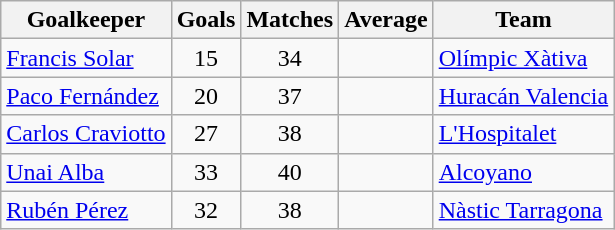<table class="wikitable sortable">
<tr>
<th>Goalkeeper</th>
<th>Goals</th>
<th>Matches</th>
<th>Average</th>
<th>Team</th>
</tr>
<tr>
<td> <a href='#'>Francis Solar</a></td>
<td align=center>15</td>
<td align=center>34</td>
<td align=center></td>
<td><a href='#'>Olímpic Xàtiva</a></td>
</tr>
<tr>
<td> <a href='#'>Paco Fernández</a></td>
<td align=center>20</td>
<td align=center>37</td>
<td align=center></td>
<td><a href='#'>Huracán Valencia</a></td>
</tr>
<tr>
<td> <a href='#'>Carlos Craviotto</a></td>
<td align=center>27</td>
<td align=center>38</td>
<td align=center></td>
<td><a href='#'>L'Hospitalet</a></td>
</tr>
<tr>
<td> <a href='#'>Unai Alba</a></td>
<td align=center>33</td>
<td align=center>40</td>
<td align=center></td>
<td><a href='#'>Alcoyano</a></td>
</tr>
<tr>
<td> <a href='#'>Rubén Pérez</a></td>
<td align=center>32</td>
<td align=center>38</td>
<td align=center></td>
<td><a href='#'>Nàstic Tarragona</a></td>
</tr>
</table>
